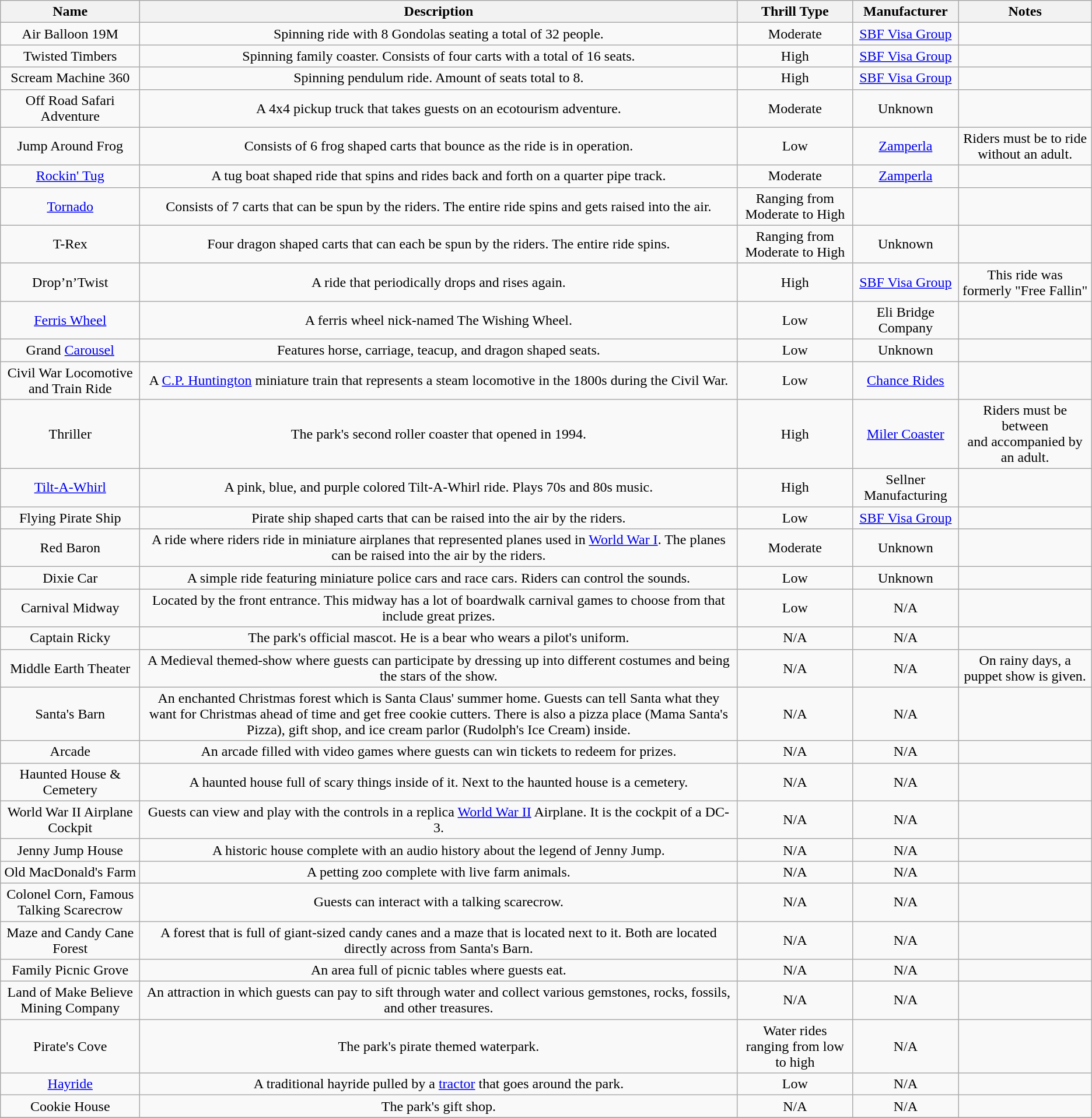<table class="wikitable" style="text-align:center;">
<tr>
<th>Name</th>
<th>Description</th>
<th>Thrill Type</th>
<th>Manufacturer</th>
<th>Notes</th>
</tr>
<tr>
<td>Air Balloon 19M</td>
<td>Spinning ride with 8 Gondolas seating a total of 32 people.</td>
<td>Moderate</td>
<td><a href='#'>SBF Visa Group</a></td>
<td></td>
</tr>
<tr>
<td>Twisted Timbers</td>
<td>Spinning family coaster. Consists of four carts with a total of 16 seats.</td>
<td>High</td>
<td><a href='#'>SBF Visa Group</a></td>
<td></td>
</tr>
<tr>
<td>Scream Machine 360</td>
<td>Spinning pendulum ride. Amount of seats total to 8.</td>
<td>High</td>
<td><a href='#'>SBF Visa Group</a></td>
<td></td>
</tr>
<tr>
<td>Off Road Safari Adventure</td>
<td>A 4x4 pickup truck that takes guests on an ecotourism adventure.</td>
<td>Moderate</td>
<td>Unknown</td>
</tr>
<tr>
<td>Jump Around Frog</td>
<td>Consists of 6 frog shaped carts that bounce as the ride is in operation.</td>
<td>Low</td>
<td><a href='#'>Zamperla</a></td>
<td>Riders must be  to ride without an adult.</td>
</tr>
<tr>
<td><a href='#'>Rockin' Tug</a></td>
<td>A tug boat shaped ride that spins and rides back and forth on a quarter pipe track.</td>
<td>Moderate</td>
<td><a href='#'>Zamperla</a></td>
<td></td>
</tr>
<tr>
<td><a href='#'>Tornado</a></td>
<td>Consists of 7 carts that can be spun by the riders. The entire ride spins and gets raised into the air.</td>
<td>Ranging from Moderate to High</td>
<td></td>
<td></td>
</tr>
<tr>
<td>T-Rex</td>
<td>Four dragon shaped carts that can each be spun by the riders. The entire ride spins.</td>
<td>Ranging from Moderate to High</td>
<td>Unknown</td>
<td></td>
</tr>
<tr>
<td>Drop’n’Twist</td>
<td>A ride that periodically drops and rises again.</td>
<td>High</td>
<td><a href='#'>SBF Visa Group</a></td>
<td>This ride was formerly "Free Fallin"</td>
</tr>
<tr>
<td><a href='#'>Ferris Wheel</a></td>
<td>A ferris wheel nick-named The Wishing Wheel.</td>
<td>Low</td>
<td>Eli Bridge Company</td>
<td></td>
</tr>
<tr>
<td>Grand <a href='#'>Carousel</a></td>
<td>Features horse, carriage, teacup, and dragon shaped seats.</td>
<td>Low</td>
<td>Unknown</td>
<td></td>
</tr>
<tr>
<td>Civil War Locomotive and Train Ride</td>
<td>A <a href='#'>C.P. Huntington</a> miniature train that represents a steam locomotive in the 1800s during the Civil War.</td>
<td>Low</td>
<td><a href='#'>Chance Rides</a></td>
<td></td>
</tr>
<tr>
<td>Thriller</td>
<td>The park's second roller coaster that opened in 1994.</td>
<td>High</td>
<td><a href='#'>Miler Coaster</a></td>
<td>Riders must be between<br> and accompanied by an adult.</td>
</tr>
<tr>
<td><a href='#'>Tilt-A-Whirl</a></td>
<td>A pink, blue, and purple colored Tilt-A-Whirl ride. Plays 70s and 80s music.</td>
<td>High</td>
<td>Sellner Manufacturing</td>
<td></td>
</tr>
<tr>
<td>Flying Pirate Ship</td>
<td>Pirate ship shaped carts that can be raised into the air by the riders.</td>
<td>Low</td>
<td><a href='#'>SBF Visa Group</a></td>
<td></td>
</tr>
<tr>
<td>Red Baron</td>
<td>A ride where riders ride in miniature airplanes that represented planes used in <a href='#'>World War I</a>. The planes can be raised into the air by the riders.</td>
<td>Moderate</td>
<td>Unknown</td>
<td></td>
</tr>
<tr>
<td>Dixie Car</td>
<td>A simple ride featuring miniature police cars and race cars. Riders can control the sounds.</td>
<td>Low</td>
<td>Unknown</td>
<td></td>
</tr>
<tr>
<td>Carnival Midway</td>
<td>Located by the front entrance. This midway has a lot of boardwalk carnival games to choose from that include great prizes.</td>
<td>Low</td>
<td>N/A</td>
<td></td>
</tr>
<tr>
<td>Captain Ricky</td>
<td>The park's official mascot. He is a bear who wears a pilot's uniform.</td>
<td>N/A</td>
<td>N/A</td>
<td></td>
</tr>
<tr>
<td>Middle Earth Theater</td>
<td>A Medieval themed-show where guests can participate by dressing up into different costumes and being the stars of the show.</td>
<td>N/A</td>
<td>N/A</td>
<td>On rainy days, a puppet show is given.</td>
</tr>
<tr>
<td>Santa's Barn</td>
<td>An enchanted Christmas forest which is Santa Claus' summer home. Guests can tell Santa what they want for Christmas ahead of time and get free cookie cutters. There is also a pizza place (Mama Santa's Pizza), gift shop, and ice cream parlor (Rudolph's Ice Cream) inside.</td>
<td>N/A</td>
<td>N/A</td>
<td></td>
</tr>
<tr>
<td>Arcade</td>
<td>An arcade filled with video games where guests can win tickets to redeem for prizes.</td>
<td>N/A</td>
<td>N/A</td>
<td></td>
</tr>
<tr>
<td>Haunted House & Cemetery</td>
<td>A haunted house full of scary things inside of it. Next to the haunted house is a cemetery.</td>
<td>N/A</td>
<td>N/A</td>
<td></td>
</tr>
<tr>
<td>World War II Airplane Cockpit</td>
<td>Guests can view and play with the controls in a replica <a href='#'>World War II</a> Airplane. It is the cockpit of a DC-3.</td>
<td>N/A</td>
<td>N/A</td>
<td></td>
</tr>
<tr>
<td>Jenny Jump House</td>
<td>A historic house complete with an audio history about the legend of Jenny Jump.</td>
<td>N/A</td>
<td>N/A</td>
<td></td>
</tr>
<tr>
<td>Old MacDonald's Farm</td>
<td>A petting zoo complete with live farm animals.</td>
<td>N/A</td>
<td>N/A</td>
<td></td>
</tr>
<tr>
<td>Colonel Corn, Famous Talking Scarecrow</td>
<td>Guests can interact with a talking scarecrow.</td>
<td>N/A</td>
<td>N/A</td>
<td></td>
</tr>
<tr>
<td>Maze and Candy Cane Forest</td>
<td>A forest that is full of giant-sized candy canes and a maze that is located next to it. Both are located directly across from Santa's Barn.</td>
<td>N/A</td>
<td>N/A</td>
<td></td>
</tr>
<tr>
<td>Family Picnic Grove</td>
<td>An area full of picnic tables where guests eat.</td>
<td>N/A</td>
<td>N/A</td>
<td></td>
</tr>
<tr>
<td>Land of Make Believe Mining Company</td>
<td>An attraction in which guests can pay to sift through water and collect various gemstones, rocks, fossils, and other treasures.</td>
<td>N/A</td>
<td>N/A</td>
<td></td>
</tr>
<tr>
<td>Pirate's Cove</td>
<td>The park's pirate themed waterpark.</td>
<td>Water rides ranging from low to high</td>
<td>N/A</td>
<td></td>
</tr>
<tr>
<td><a href='#'>Hayride</a></td>
<td>A traditional hayride pulled by a <a href='#'>tractor</a> that goes around the park.</td>
<td>Low</td>
<td>N/A</td>
<td></td>
</tr>
<tr>
<td>Cookie House</td>
<td>The park's gift shop.</td>
<td>N/A</td>
<td>N/A</td>
<td></td>
</tr>
<tr>
</tr>
</table>
